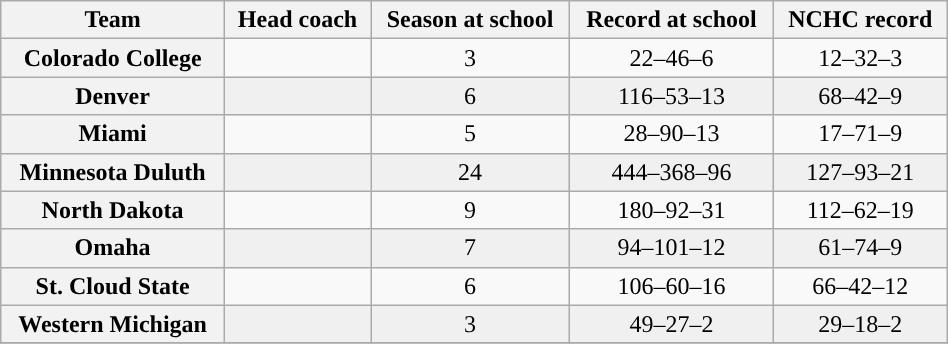<table class="wikitable sortable" style="text-align: center; "width=50%">
<tr>
<th>Team</th>
<th>Head coach</th>
<th>Season at school</th>
<th>Record at school</th>
<th>NCHC record</th>
</tr>
<tr>
<th>Colorado College</th>
<td></td>
<td>3</td>
<td>22–46–6</td>
<td>12–32–3</td>
</tr>
<tr bgcolor=f0f0f0>
<th>Denver</th>
<td></td>
<td>6</td>
<td>116–53–13</td>
<td>68–42–9</td>
</tr>
<tr>
<th>Miami</th>
<td></td>
<td>5</td>
<td>28–90–13</td>
<td>17–71–9</td>
</tr>
<tr bgcolor=f0f0f0>
<th>Minnesota Duluth</th>
<td></td>
<td>24</td>
<td>444–368–96</td>
<td>127–93–21</td>
</tr>
<tr>
<th>North Dakota</th>
<td></td>
<td>9</td>
<td>180–92–31</td>
<td>112–62–19</td>
</tr>
<tr bgcolor=f0f0f0>
<th>Omaha</th>
<td></td>
<td>7</td>
<td>94–101–12</td>
<td>61–74–9</td>
</tr>
<tr>
<th>St. Cloud State</th>
<td></td>
<td>6</td>
<td>106–60–16</td>
<td>66–42–12</td>
</tr>
<tr bgcolor=f0f0f0>
<th>Western Michigan</th>
<td></td>
<td>3</td>
<td>49–27–2</td>
<td>29–18–2</td>
</tr>
<tr>
</tr>
</table>
